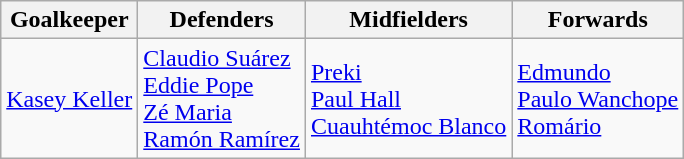<table class="wikitable">
<tr>
<th>Goalkeeper</th>
<th>Defenders</th>
<th>Midfielders</th>
<th>Forwards</th>
</tr>
<tr>
<td> <a href='#'>Kasey Keller</a></td>
<td> <a href='#'>Claudio Suárez</a><br> <a href='#'>Eddie Pope</a><br> <a href='#'>Zé Maria</a><br> <a href='#'>Ramón Ramírez</a></td>
<td> <a href='#'>Preki</a><br> <a href='#'>Paul Hall</a><br> <a href='#'>Cuauhtémoc Blanco</a></td>
<td> <a href='#'>Edmundo</a><br> <a href='#'>Paulo Wanchope</a><br> <a href='#'>Romário</a></td>
</tr>
</table>
